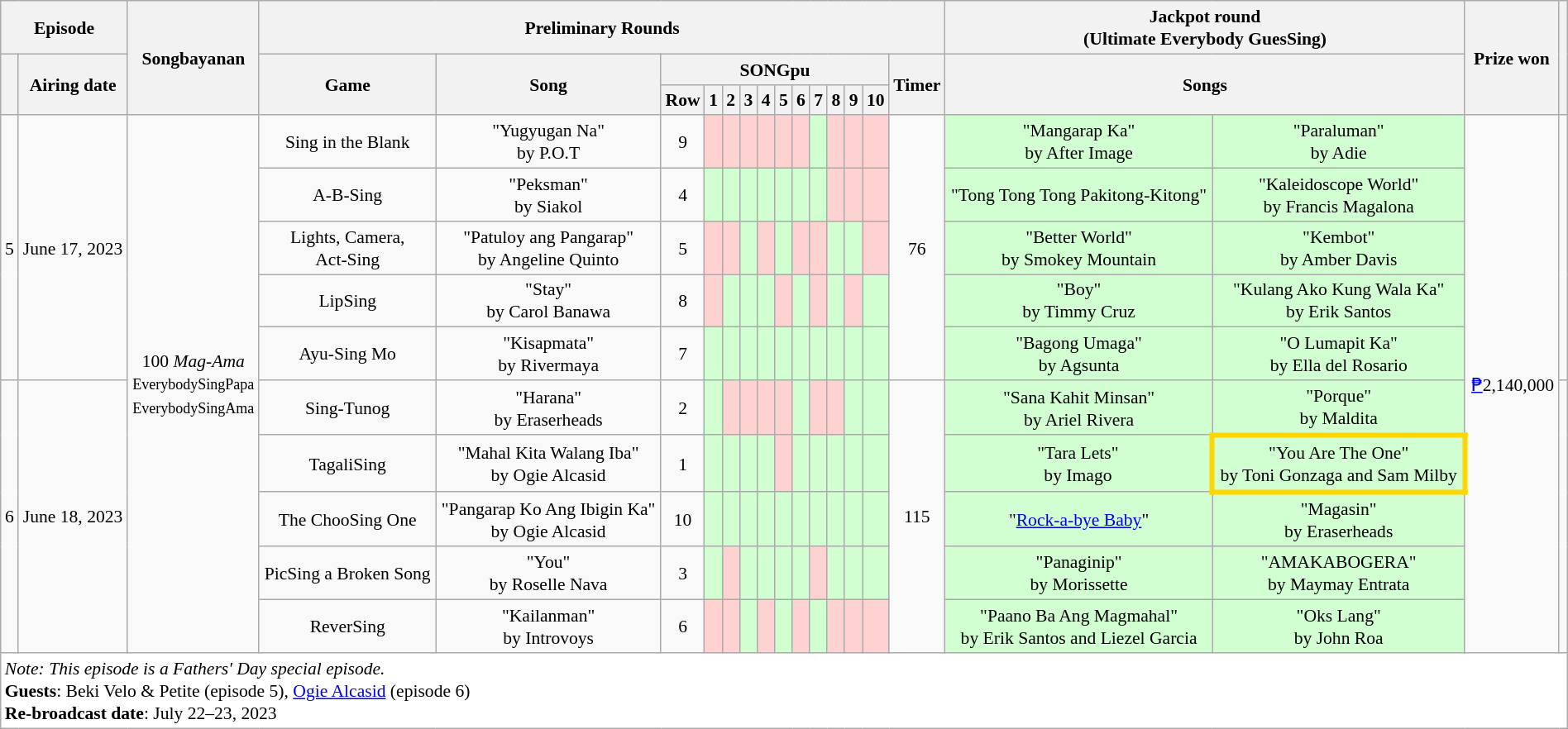<table class="wikitable" style="text-align:center; font-size:90%; line-height:18px;" width="100%">
<tr>
<th colspan="2">Episode</th>
<th rowspan="3">Songbayanan</th>
<th colspan="14">Preliminary Rounds</th>
<th colspan="2">Jackpot round<br><strong>(Ultimate Everybody GuesSing)</strong></th>
<th rowspan="3">Prize won</th>
<th rowspan="3"></th>
</tr>
<tr>
<th rowspan="2"></th>
<th rowspan="2">Airing date</th>
<th rowspan="2">Game</th>
<th rowspan="2">Song</th>
<th colspan="11">SONGpu</th>
<th rowspan="2">Timer</th>
<th colspan="2" rowspan="2">Songs</th>
</tr>
<tr>
<th>Row</th>
<th>1</th>
<th>2</th>
<th>3</th>
<th>4</th>
<th>5</th>
<th>6</th>
<th>7</th>
<th>8</th>
<th>9</th>
<th>10</th>
</tr>
<tr>
<td rowspan="5">5</td>
<td rowspan="5">June 17, 2023</td>
<td rowspan="10">100 <em>Mag-Ama</em><br><small>EverybodySingPapa<br>EverybodySingAma</small></td>
<td>Sing in the Blank</td>
<td>"Yugyugan Na"<br>by P.O.T</td>
<td>9</td>
<td style="background:#FFD2D2"></td>
<td style="background:#FFD2D2"></td>
<td style="background:#FFD2D2"></td>
<td style="background:#FFD2D2"></td>
<td style="background:#FFD2D2"></td>
<td style="background:#FFD2D2"></td>
<td style="background:#D2FFD2"></td>
<td style="background:#FFD2D2"></td>
<td style="background:#FFD2D2"></td>
<td style="background:#FFD2D2"></td>
<td rowspan="5">76 </td>
<td style="background:#D2FFD2">"Mangarap Ka"<br>by After Image</td>
<td style="background:#D2FFD2">"Paraluman"<br>by Adie</td>
<td rowspan="10"><a href='#'>₱</a>2,140,000</td>
<td rowspan="5"><br></td>
</tr>
<tr>
<td>A-B-Sing</td>
<td>"Peksman"<br>by Siakol</td>
<td>4</td>
<td style="background:#D2FFD2"></td>
<td style="background:#D2FFD2"></td>
<td style="background:#D2FFD2"></td>
<td style="background:#D2FFD2"></td>
<td style="background:#D2FFD2"></td>
<td style="background:#D2FFD2"></td>
<td style="background:#D2FFD2"></td>
<td style="background:#FFD2D2"></td>
<td style="background:#FFD2D2"></td>
<td style="background:#FFD2D2"></td>
<td style="background:#D2FFD2">"Tong Tong Tong Pakitong-Kitong"</td>
<td style="background:#D2FFD2">"Kaleidoscope World"<br>by Francis Magalona</td>
</tr>
<tr>
<td>Lights, Camera,<br>Act-Sing</td>
<td>"Patuloy ang Pangarap"<br>by Angeline Quinto</td>
<td>5</td>
<td style="background:#FFD2D2"></td>
<td style="background:#FFD2D2"></td>
<td style="background:#D2FFD2"></td>
<td style="background:#FFD2D2"></td>
<td style="background:#D2FFD2"></td>
<td style="background:#FFD2D2"></td>
<td style="background:#FFD2D2"></td>
<td style="background:#D2FFD2"></td>
<td style="background:#D2FFD2"></td>
<td style="background:#FFD2D2"></td>
<td style="background:#D2FFD2">"Better World"<br>by Smokey Mountain</td>
<td style="background:#D2FFD2">"Kembot"<br>by Amber Davis</td>
</tr>
<tr>
<td>LipSing</td>
<td>"Stay"<br>by Carol Banawa</td>
<td>8</td>
<td style="background:#FFD2D2"></td>
<td style="background:#D2FFD2"></td>
<td style="background:#D2FFD2"></td>
<td style="background:#D2FFD2"></td>
<td style="background:#FFD2D2"></td>
<td style="background:#D2FFD2"></td>
<td style="background:#FFD2D2"></td>
<td style="background:#D2FFD2"></td>
<td style="background:#FFD2D2"></td>
<td style="background:#D2FFD2"></td>
<td style="background:#D2FFD2">"Boy"<br>by Timmy Cruz</td>
<td style="background:#D2FFD2">"Kulang Ako Kung Wala Ka"<br>by Erik Santos</td>
</tr>
<tr>
<td>Ayu-Sing Mo</td>
<td>"Kisapmata"<br>by Rivermaya</td>
<td>7</td>
<td style="background:#D2FFD2"></td>
<td style="background:#D2FFD2"></td>
<td style="background:#D2FFD2"></td>
<td style="background:#D2FFD2"></td>
<td style="background:#D2FFD2"></td>
<td style="background:#D2FFD2"></td>
<td style="background:#D2FFD2"></td>
<td style="background:#D2FFD2"></td>
<td style="background:#D2FFD2"></td>
<td style="background:#D2FFD2"></td>
<td style="background:#D2FFD2">"Bagong Umaga"<br>by Agsunta</td>
<td style="background:#D2FFD2">"O Lumapit Ka"<br>by Ella del Rosario</td>
</tr>
<tr>
<td rowspan="5">6</td>
<td rowspan="5">June 18, 2023</td>
<td>Sing-Tunog</td>
<td>"Harana"<br>by Eraserheads</td>
<td>2</td>
<td style="background:#D2FFD2"></td>
<td style="background:#FFD2D2"></td>
<td style="background:#FFD2D2"></td>
<td style="background:#FFD2D2"></td>
<td style="background:#FFD2D2"></td>
<td style="background:#D2FFD2"></td>
<td style="background:#FFD2D2"></td>
<td style="background:#FFD2D2"></td>
<td style="background:#D2FFD2"></td>
<td style="background:#D2FFD2"></td>
<td rowspan="5">115 </td>
<td style="background:#D2FFD2">"Sana Kahit Minsan"<br>by Ariel Rivera</td>
<td style="background:#D2FFD2">"Porque"<br>by Maldita</td>
<td rowspan="5"><br></td>
</tr>
<tr>
<td>TagaliSing</td>
<td>"Mahal Kita Walang Iba"<br>by Ogie Alcasid</td>
<td>1</td>
<td style="background:#D2FFD2"></td>
<td style="background:#D2FFD2"></td>
<td style="background:#D2FFD2"></td>
<td style="background:#D2FFD2"></td>
<td style="background:#FFD2D2"></td>
<td style="background:#D2FFD2"></td>
<td style="background:#D2FFD2"></td>
<td style="background:#D2FFD2"></td>
<td style="background:#D2FFD2"></td>
<td style="background:#D2FFD2"></td>
<td style="background:#D2FFD2">"Tara Lets"<br>by Imago</td>
<td style="background: #D2FFD2; border:solid 4px #FFD700;">"You Are The One"<br>by Toni Gonzaga and Sam Milby</td>
</tr>
<tr>
<td>The ChooSing One</td>
<td>"Pangarap Ko Ang Ibigin Ka"<br>by Ogie Alcasid</td>
<td>10</td>
<td style="background:#D2FFD2"></td>
<td style="background:#D2FFD2"></td>
<td style="background:#D2FFD2"></td>
<td style="background:#D2FFD2"></td>
<td style="background:#D2FFD2"></td>
<td style="background:#D2FFD2"></td>
<td style="background:#D2FFD2"></td>
<td style="background:#D2FFD2"></td>
<td style="background:#D2FFD2"></td>
<td style="background:#D2FFD2"></td>
<td style="background:#D2FFD2">"<a href='#'>Rock-a-bye Baby</a>"</td>
<td style="background:#D2FFD2">"Magasin"<br>by Eraserheads</td>
</tr>
<tr>
<td>PicSing a Broken Song</td>
<td>"You"<br>by Roselle Nava</td>
<td>3</td>
<td style="background:#D2FFD2"></td>
<td style="background:#FFD2D2"></td>
<td style="background:#D2FFD2"></td>
<td style="background:#D2FFD2"></td>
<td style="background:#D2FFD2"></td>
<td style="background:#D2FFD2"></td>
<td style="background:#FFD2D2"></td>
<td style="background:#D2FFD2"></td>
<td style="background:#D2FFD2"></td>
<td style="background:#D2FFD2"></td>
<td style="background:#D2FFD2">"Panaginip"<br>by Morissette</td>
<td style="background:#D2FFD2">"AMAKABOGERA"<br>by Maymay Entrata</td>
</tr>
<tr>
<td>ReverSing</td>
<td>"Kailanman"<br>by Introvoys</td>
<td>6</td>
<td style="background:#FFD2D2"></td>
<td style="background:#FFD2D2"></td>
<td style="background:#D2FFD2"></td>
<td style="background:#FFD2D2"></td>
<td style="background:#D2FFD2"></td>
<td style="background:#FFD2D2"></td>
<td style="background:#D2FFD2"></td>
<td style="background:#FFD2D2"></td>
<td style="background:#FFD2D2"></td>
<td style="background:#FFD2D2"></td>
<td style="background:#D2FFD2">"Paano Ba Ang Magmahal"<br>by Erik Santos and Liezel Garcia</td>
<td style="background:#D2FFD2">"Oks Lang"<br>by John Roa</td>
</tr>
<tr>
<td colspan="21" style="background:white;" align="left"><em>Note: This episode is a Fathers' Day special episode.</em><br><strong>Guests</strong>: Beki Velo & Petite (episode 5), <a href='#'>Ogie Alcasid</a> (episode 6)<br><strong>Re-broadcast date</strong>: July 22–23, 2023</td>
</tr>
</table>
